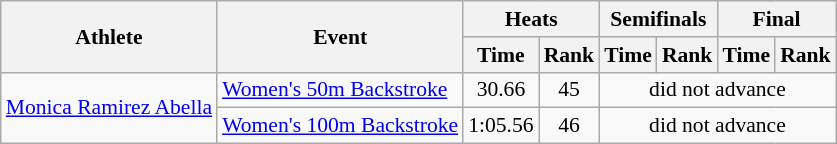<table class=wikitable style="font-size:90%">
<tr>
<th rowspan="2">Athlete</th>
<th rowspan="2">Event</th>
<th colspan="2">Heats</th>
<th colspan="2">Semifinals</th>
<th colspan="2">Final</th>
</tr>
<tr>
<th>Time</th>
<th>Rank</th>
<th>Time</th>
<th>Rank</th>
<th>Time</th>
<th>Rank</th>
</tr>
<tr>
<td rowspan="2"><a href='#'>Monica Ramirez Abella</a></td>
<td><a href='#'>Women's 50m Backstroke</a></td>
<td align=center>30.66</td>
<td align=center>45</td>
<td align=center colspan=4>did not advance</td>
</tr>
<tr>
<td><a href='#'>Women's 100m Backstroke</a></td>
<td align=center>1:05.56</td>
<td align=center>46</td>
<td align=center colspan=4>did not advance</td>
</tr>
</table>
